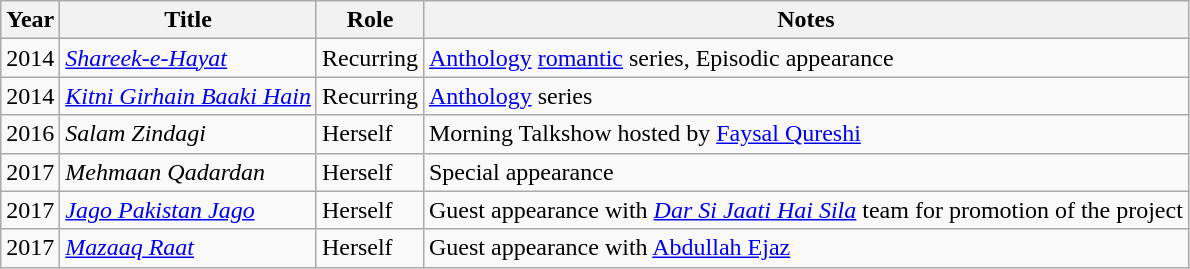<table class="wikitable">
<tr>
<th>Year</th>
<th>Title</th>
<th>Role</th>
<th>Notes</th>
</tr>
<tr>
<td>2014</td>
<td><em><a href='#'>Shareek-e-Hayat</a></em></td>
<td>Recurring</td>
<td><a href='#'>Anthology</a> <a href='#'>romantic</a> series, Episodic appearance</td>
</tr>
<tr>
<td>2014</td>
<td><em><a href='#'>Kitni Girhain Baaki Hain</a></em></td>
<td>Recurring</td>
<td><a href='#'>Anthology</a> series</td>
</tr>
<tr>
<td>2016</td>
<td><em>Salam Zindagi</em></td>
<td>Herself</td>
<td>Morning Talkshow hosted by <a href='#'>Faysal Qureshi</a></td>
</tr>
<tr>
<td>2017</td>
<td><em>Mehmaan Qadardan</em></td>
<td>Herself</td>
<td>Special appearance</td>
</tr>
<tr>
<td>2017</td>
<td><em><a href='#'>Jago Pakistan Jago</a></em></td>
<td>Herself</td>
<td>Guest appearance with <em><a href='#'>Dar Si Jaati Hai Sila</a></em> team for promotion of the project</td>
</tr>
<tr>
<td>2017</td>
<td><em><a href='#'>Mazaaq Raat</a></em></td>
<td>Herself</td>
<td>Guest appearance with <a href='#'>Abdullah Ejaz</a></td>
</tr>
</table>
